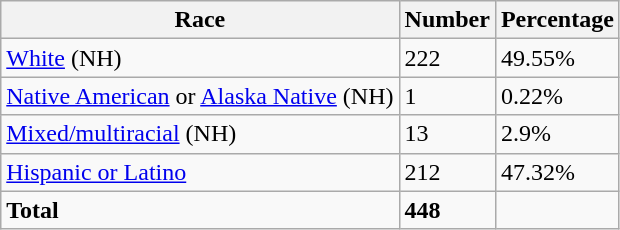<table class="wikitable">
<tr>
<th>Race</th>
<th>Number</th>
<th>Percentage</th>
</tr>
<tr>
<td><a href='#'>White</a> (NH)</td>
<td>222</td>
<td>49.55%</td>
</tr>
<tr>
<td><a href='#'>Native American</a> or <a href='#'>Alaska Native</a> (NH)</td>
<td>1</td>
<td>0.22%</td>
</tr>
<tr>
<td><a href='#'>Mixed/multiracial</a> (NH)</td>
<td>13</td>
<td>2.9%</td>
</tr>
<tr>
<td><a href='#'>Hispanic or Latino</a></td>
<td>212</td>
<td>47.32%</td>
</tr>
<tr>
<td><strong>Total</strong></td>
<td><strong>448</strong></td>
<td></td>
</tr>
</table>
